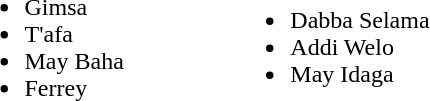<table>
<tr>
<td><br><ul><li>Gimsa</li><li>T'afa</li><li>May Baha</li><li>Ferrey</li></ul></td>
<td WIDTH="63"></td>
<td><br><ul><li>Dabba Selama</li><li>Addi Welo</li><li>May Idaga</li></ul></td>
</tr>
</table>
